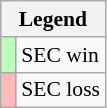<table class="wikitable" style="font-size:90%">
<tr>
<th colspan="2">Legend</th>
</tr>
<tr>
<td style="background:#bfb;"> </td>
<td>SEC win</td>
</tr>
<tr>
<td style="background:#fbb;"> </td>
<td>SEC loss</td>
</tr>
</table>
